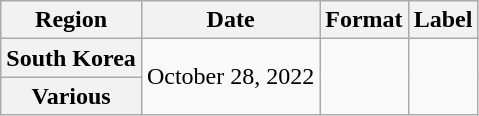<table class="wikitable plainrowheaders">
<tr>
<th>Region</th>
<th>Date</th>
<th>Format</th>
<th>Label</th>
</tr>
<tr>
<th scope="row">South Korea</th>
<td rowspan="2">October 28, 2022</td>
<td rowspan="2"></td>
<td rowspan="2"></td>
</tr>
<tr>
<th scope="row">Various</th>
</tr>
</table>
